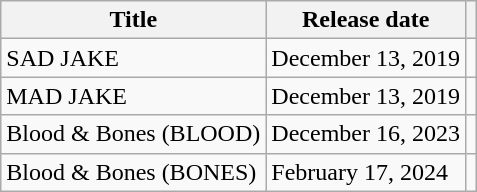<table class="wikitable">
<tr>
<th>Title</th>
<th>Release date</th>
<th></th>
</tr>
<tr>
<td>SAD JAKE</td>
<td>December 13, 2019</td>
<td></td>
</tr>
<tr>
<td>MAD JAKE</td>
<td>December 13, 2019</td>
<td></td>
</tr>
<tr>
<td>Blood & Bones (BLOOD)</td>
<td>December 16, 2023</td>
<td></td>
</tr>
<tr>
<td>Blood & Bones (BONES)</td>
<td>February 17, 2024</td>
<td></td>
</tr>
</table>
